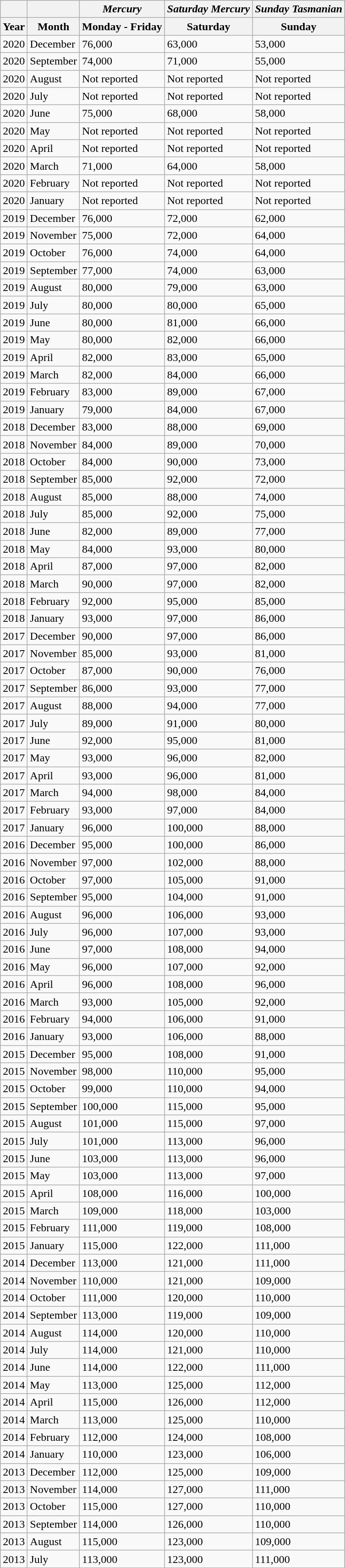<table class="wikitable sortable mw-collapsible">
<tr>
<th></th>
<th></th>
<th><em>Mercury</em></th>
<th><em>Saturday Mercury</em></th>
<th><em>Sunday Tasmanian</em></th>
</tr>
<tr>
<th>Year</th>
<th>Month</th>
<th>Monday - Friday</th>
<th>Saturday</th>
<th>Sunday</th>
</tr>
<tr>
<td>2020</td>
<td>December</td>
<td>76,000</td>
<td>63,000</td>
<td>53,000</td>
</tr>
<tr>
<td>2020</td>
<td>September</td>
<td>74,000</td>
<td>71,000</td>
<td>55,000</td>
</tr>
<tr>
<td>2020</td>
<td>August</td>
<td>Not reported</td>
<td>Not reported</td>
<td>Not reported</td>
</tr>
<tr>
<td>2020</td>
<td>July</td>
<td>Not reported</td>
<td>Not reported</td>
<td>Not reported</td>
</tr>
<tr>
<td>2020</td>
<td>June</td>
<td>75,000</td>
<td>68,000</td>
<td>58,000</td>
</tr>
<tr>
<td>2020</td>
<td>May</td>
<td>Not reported</td>
<td>Not reported</td>
<td>Not reported</td>
</tr>
<tr>
<td>2020</td>
<td>April</td>
<td>Not reported</td>
<td>Not reported</td>
<td>Not reported</td>
</tr>
<tr>
<td>2020</td>
<td>March</td>
<td>71,000</td>
<td>64,000</td>
<td>58,000</td>
</tr>
<tr>
<td>2020</td>
<td>February</td>
<td>Not reported</td>
<td>Not reported</td>
<td>Not reported</td>
</tr>
<tr>
<td>2020</td>
<td>January</td>
<td>Not reported</td>
<td>Not reported</td>
<td>Not reported</td>
</tr>
<tr>
<td>2019</td>
<td>December</td>
<td>76,000</td>
<td>72,000</td>
<td>62,000</td>
</tr>
<tr>
<td>2019</td>
<td>November</td>
<td>75,000</td>
<td>72,000</td>
<td>64,000</td>
</tr>
<tr>
<td>2019</td>
<td>October</td>
<td>76,000</td>
<td>74,000</td>
<td>64,000</td>
</tr>
<tr>
<td>2019</td>
<td>September</td>
<td>77,000</td>
<td>74,000</td>
<td>63,000</td>
</tr>
<tr>
<td>2019</td>
<td>August</td>
<td>80,000</td>
<td>79,000</td>
<td>63,000</td>
</tr>
<tr>
<td>2019</td>
<td>July</td>
<td>80,000</td>
<td>80,000</td>
<td>65,000</td>
</tr>
<tr>
<td>2019</td>
<td>June</td>
<td>80,000</td>
<td>81,000</td>
<td>66,000</td>
</tr>
<tr>
<td>2019</td>
<td>May</td>
<td>80,000</td>
<td>82,000</td>
<td>66,000</td>
</tr>
<tr>
<td>2019</td>
<td>April</td>
<td>82,000</td>
<td>83,000</td>
<td>65,000</td>
</tr>
<tr>
<td>2019</td>
<td>March</td>
<td>82,000</td>
<td>84,000</td>
<td>66,000</td>
</tr>
<tr>
<td>2019</td>
<td>February</td>
<td>83,000</td>
<td>89,000</td>
<td>67,000</td>
</tr>
<tr>
<td>2019</td>
<td>January</td>
<td>79,000</td>
<td>84,000</td>
<td>67,000</td>
</tr>
<tr>
<td>2018</td>
<td>December</td>
<td>83,000</td>
<td>88,000</td>
<td>69,000</td>
</tr>
<tr>
<td>2018</td>
<td>November</td>
<td>84,000</td>
<td>89,000</td>
<td>70,000</td>
</tr>
<tr>
<td>2018</td>
<td>October</td>
<td>84,000</td>
<td>90,000</td>
<td>73,000</td>
</tr>
<tr>
<td>2018</td>
<td>September</td>
<td>85,000</td>
<td>92,000</td>
<td>72,000</td>
</tr>
<tr>
<td>2018</td>
<td>August</td>
<td>85,000</td>
<td>88,000</td>
<td>74,000</td>
</tr>
<tr>
<td>2018</td>
<td>July</td>
<td>85,000</td>
<td>92,000</td>
<td>75,000</td>
</tr>
<tr>
<td>2018</td>
<td>June</td>
<td>82,000</td>
<td>89,000</td>
<td>77,000</td>
</tr>
<tr>
<td>2018</td>
<td>May</td>
<td>84,000</td>
<td>93,000</td>
<td>80,000</td>
</tr>
<tr>
<td>2018</td>
<td>April</td>
<td>87,000</td>
<td>97,000</td>
<td>82,000</td>
</tr>
<tr>
<td>2018</td>
<td>March</td>
<td>90,000</td>
<td>97,000</td>
<td>82,000</td>
</tr>
<tr>
<td>2018</td>
<td>February</td>
<td>92,000</td>
<td>95,000</td>
<td>85,000</td>
</tr>
<tr>
<td>2018</td>
<td>January</td>
<td>93,000</td>
<td>97,000</td>
<td>86,000</td>
</tr>
<tr>
<td>2017</td>
<td>December</td>
<td>90,000</td>
<td>97,000</td>
<td>86,000</td>
</tr>
<tr>
<td>2017</td>
<td>November</td>
<td>85,000</td>
<td>93,000</td>
<td>81,000</td>
</tr>
<tr>
<td>2017</td>
<td>October</td>
<td>87,000</td>
<td>90,000</td>
<td>76,000</td>
</tr>
<tr>
<td>2017</td>
<td>September</td>
<td>86,000</td>
<td>93,000</td>
<td>77,000</td>
</tr>
<tr>
<td>2017</td>
<td>August</td>
<td>88,000</td>
<td>94,000</td>
<td>77,000</td>
</tr>
<tr>
<td>2017</td>
<td>July</td>
<td>89,000</td>
<td>91,000</td>
<td>80,000</td>
</tr>
<tr>
<td>2017</td>
<td>June</td>
<td>92,000</td>
<td>95,000</td>
<td>81,000</td>
</tr>
<tr>
<td>2017</td>
<td>May</td>
<td>93,000</td>
<td>96,000</td>
<td>82,000</td>
</tr>
<tr>
<td>2017</td>
<td>April</td>
<td>93,000</td>
<td>96,000</td>
<td>81,000</td>
</tr>
<tr>
<td>2017</td>
<td>March</td>
<td>94,000</td>
<td>98,000</td>
<td>84,000</td>
</tr>
<tr>
<td>2017</td>
<td>February</td>
<td>93,000</td>
<td>97,000</td>
<td>84,000</td>
</tr>
<tr>
<td>2017</td>
<td>January</td>
<td>96,000</td>
<td>100,000</td>
<td>88,000</td>
</tr>
<tr>
<td>2016</td>
<td>December</td>
<td>95,000</td>
<td>100,000</td>
<td>86,000</td>
</tr>
<tr>
<td>2016</td>
<td>November</td>
<td>97,000</td>
<td>102,000</td>
<td>88,000</td>
</tr>
<tr>
<td>2016</td>
<td>October</td>
<td>97,000</td>
<td>105,000</td>
<td>91,000</td>
</tr>
<tr>
<td>2016</td>
<td>September</td>
<td>95,000</td>
<td>104,000</td>
<td>91,000</td>
</tr>
<tr>
<td>2016</td>
<td>August</td>
<td>96,000</td>
<td>106,000</td>
<td>93,000</td>
</tr>
<tr>
<td>2016</td>
<td>July</td>
<td>96,000</td>
<td>107,000</td>
<td>93,000</td>
</tr>
<tr>
<td>2016</td>
<td>June</td>
<td>97,000</td>
<td>108,000</td>
<td>94,000</td>
</tr>
<tr>
<td>2016</td>
<td>May</td>
<td>96,000</td>
<td>107,000</td>
<td>92,000</td>
</tr>
<tr>
<td>2016</td>
<td>April</td>
<td>96,000</td>
<td>108,000</td>
<td>96,000</td>
</tr>
<tr>
<td>2016</td>
<td>March</td>
<td>93,000</td>
<td>105,000</td>
<td>92,000</td>
</tr>
<tr>
<td>2016</td>
<td>February</td>
<td>94,000</td>
<td>106,000</td>
<td>91,000</td>
</tr>
<tr>
<td>2016</td>
<td>January</td>
<td>93,000</td>
<td>106,000</td>
<td>88,000</td>
</tr>
<tr>
<td>2015</td>
<td>December</td>
<td>95,000</td>
<td>108,000</td>
<td>91,000</td>
</tr>
<tr>
<td>2015</td>
<td>November</td>
<td>98,000</td>
<td>110,000</td>
<td>95,000</td>
</tr>
<tr>
<td>2015</td>
<td>October</td>
<td>99,000</td>
<td>110,000</td>
<td>94,000</td>
</tr>
<tr>
<td>2015</td>
<td>September</td>
<td>100,000</td>
<td>115,000</td>
<td>95,000</td>
</tr>
<tr>
<td>2015</td>
<td>August</td>
<td>101,000</td>
<td>115,000</td>
<td>97,000</td>
</tr>
<tr>
<td>2015</td>
<td>July</td>
<td>101,000</td>
<td>113,000</td>
<td>96,000</td>
</tr>
<tr>
<td>2015</td>
<td>June</td>
<td>103,000</td>
<td>113,000</td>
<td>96,000</td>
</tr>
<tr>
<td>2015</td>
<td>May</td>
<td>103,000</td>
<td>113,000</td>
<td>97,000</td>
</tr>
<tr>
<td>2015</td>
<td>April</td>
<td>108,000</td>
<td>116,000</td>
<td>100,000</td>
</tr>
<tr>
<td>2015</td>
<td>March</td>
<td>109,000</td>
<td>118,000</td>
<td>103,000</td>
</tr>
<tr>
<td>2015</td>
<td>February</td>
<td>111,000</td>
<td>119,000</td>
<td>108,000</td>
</tr>
<tr>
<td>2015</td>
<td>January</td>
<td>115,000</td>
<td>122,000</td>
<td>111,000</td>
</tr>
<tr>
<td>2014</td>
<td>December</td>
<td>113,000</td>
<td>121,000</td>
<td>111,000</td>
</tr>
<tr>
<td>2014</td>
<td>November</td>
<td>110,000</td>
<td>121,000</td>
<td>109,000</td>
</tr>
<tr>
<td>2014</td>
<td>October</td>
<td>111,000</td>
<td>120,000</td>
<td>110,000</td>
</tr>
<tr>
<td>2014</td>
<td>September</td>
<td>113,000</td>
<td>119,000</td>
<td>109,000</td>
</tr>
<tr>
<td>2014</td>
<td>August</td>
<td>114,000</td>
<td>120,000</td>
<td>110,000</td>
</tr>
<tr>
<td>2014</td>
<td>July</td>
<td>114,000</td>
<td>121,000</td>
<td>110,000</td>
</tr>
<tr>
<td>2014</td>
<td>June</td>
<td>114,000</td>
<td>122,000</td>
<td>111,000</td>
</tr>
<tr>
<td>2014</td>
<td>May</td>
<td>113,000</td>
<td>125,000</td>
<td>112,000</td>
</tr>
<tr>
<td>2014</td>
<td>April</td>
<td>115,000</td>
<td>126,000</td>
<td>112,000</td>
</tr>
<tr>
<td>2014</td>
<td>March</td>
<td>113,000</td>
<td>125,000</td>
<td>110,000</td>
</tr>
<tr>
<td>2014</td>
<td>February</td>
<td>112,000</td>
<td>124,000</td>
<td>108,000</td>
</tr>
<tr>
<td>2014</td>
<td>January</td>
<td>110,000</td>
<td>123,000</td>
<td>106,000</td>
</tr>
<tr>
<td>2013</td>
<td>December</td>
<td>112,000</td>
<td>125,000</td>
<td>109,000</td>
</tr>
<tr>
<td>2013</td>
<td>November</td>
<td>114,000</td>
<td>127,000</td>
<td>111,000</td>
</tr>
<tr>
<td>2013</td>
<td>October</td>
<td>115,000</td>
<td>127,000</td>
<td>110,000</td>
</tr>
<tr>
<td>2013</td>
<td>September</td>
<td>114,000</td>
<td>126,000</td>
<td>110,000</td>
</tr>
<tr>
<td>2013</td>
<td>August</td>
<td>115,000</td>
<td>123,000</td>
<td>109,000</td>
</tr>
<tr>
<td>2013</td>
<td>July</td>
<td>113,000</td>
<td>123,000</td>
<td>111,000</td>
</tr>
</table>
